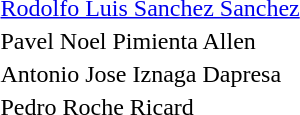<table>
<tr>
<th></th>
<td> <a href='#'>Rodolfo Luis Sanchez Sanchez</a></td>
</tr>
<tr>
<th></th>
<td>Pavel Noel Pimienta Allen</td>
</tr>
<tr>
<th></th>
<td>Antonio Jose Iznaga Dapresa</td>
</tr>
<tr>
<th></th>
<td>Pedro Roche Ricard</td>
</tr>
</table>
